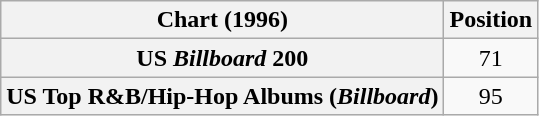<table class="wikitable sortable plainrowheaders" style="text-align:center">
<tr>
<th scope="col">Chart (1996)</th>
<th scope="col">Position</th>
</tr>
<tr>
<th scope="row">US <em>Billboard</em> 200</th>
<td>71</td>
</tr>
<tr>
<th scope="row">US Top R&B/Hip-Hop Albums (<em>Billboard</em>)</th>
<td>95</td>
</tr>
</table>
